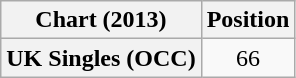<table class="wikitable plainrowheaders" style="text-align:center">
<tr>
<th scope="col">Chart (2013)</th>
<th scope="col">Position</th>
</tr>
<tr>
<th scope="row">UK Singles (OCC)</th>
<td>66</td>
</tr>
</table>
